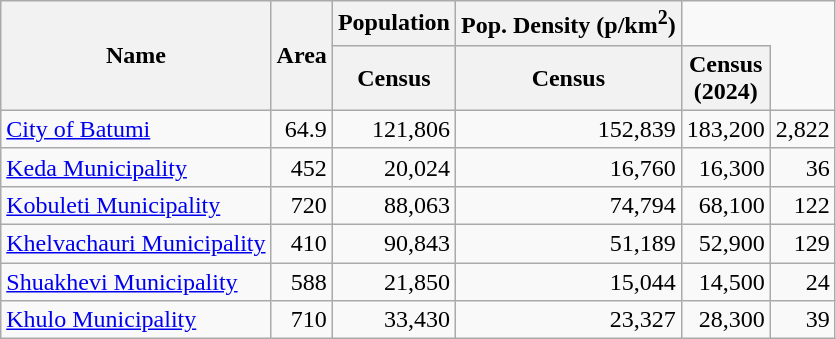<table class="sortable wikitable" style="text-align:right;">
<tr>
<th rowspan="2">Name</th>
<th rowspan="2">Area  <th> Population </th><th>Pop. Density (p/km<sup>2</sup>)</th></tr></th>
</tr>
<tr>
<th>Census<br></th>
<th>Census<br></th>
<th>Census<br>(2024)</th>
</tr>
<tr>
<td align="left"><a href='#'>City of Batumi</a></td>
<td>64.9<td> 121,806 </td></td>
<td>152,839 <td>183,200</td><td>2,822</td></tr></td>
<td align="left"><a href='#'>Keda Municipality</a></td>
<td>452</td>
<td>20,024</td>
<td>16,760 <td>16,300</td><td>36</td></tr></td>
<td align="left"><a href='#'>Kobuleti Municipality</a></td>
<td>720</td>
<td>88,063</td>
<td>74,794 <td>68,100</td><td>122</td></tr></td>
<td align="left"><a href='#'>Khelvachauri Municipality</a></td>
<td>410</td>
<td>90,843</td>
<td>51,189 <td>52,900</td><td>129</td></tr></td>
<td align="left"><a href='#'>Shuakhevi Municipality</a></td>
<td>588</td>
<td>21,850</td>
<td>15,044 <td>14,500</td><td>24</td></tr></td>
</tr>
<tr>
<td align="left"><a href='#'>Khulo Municipality</a></td>
<td>710</td>
<td>33,430</td>
<td>23,327</td>
<td>28,300</td>
<td>39</td>
</tr>
</table>
